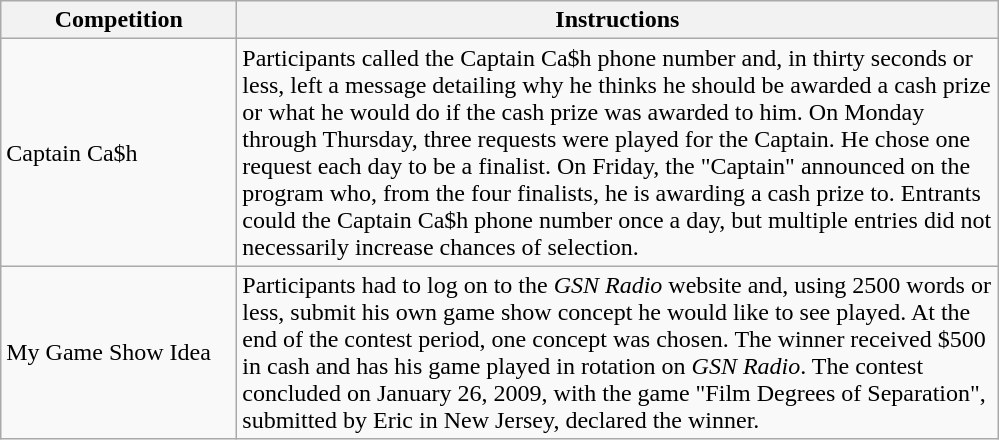<table class="wikitable">
<tr>
<th width="150px">Competition</th>
<th width="500px">Instructions</th>
</tr>
<tr>
<td>Captain Ca$h</td>
<td>Participants called the Captain Ca$h phone number and, in thirty seconds or less, left a message detailing why he thinks he should be awarded a cash prize or what he would do if the cash prize was awarded to him. On Monday through Thursday, three requests were played for the Captain. He chose one request each day to be a finalist. On Friday, the "Captain" announced on the program who, from the four finalists, he is awarding a cash prize to. Entrants could the Captain Ca$h phone number once a day, but multiple entries did not necessarily increase chances of selection.</td>
</tr>
<tr>
<td>My Game Show Idea</td>
<td>Participants had to log on to the <em>GSN Radio</em> website and, using 2500 words or less, submit his own game show concept he would like to see played. At the end of the contest period, one concept was chosen. The winner received $500 in cash and has his game played in rotation on <em>GSN Radio</em>.  The contest concluded on January 26, 2009, with the game "Film Degrees of Separation", submitted by Eric in New Jersey, declared the winner.</td>
</tr>
</table>
